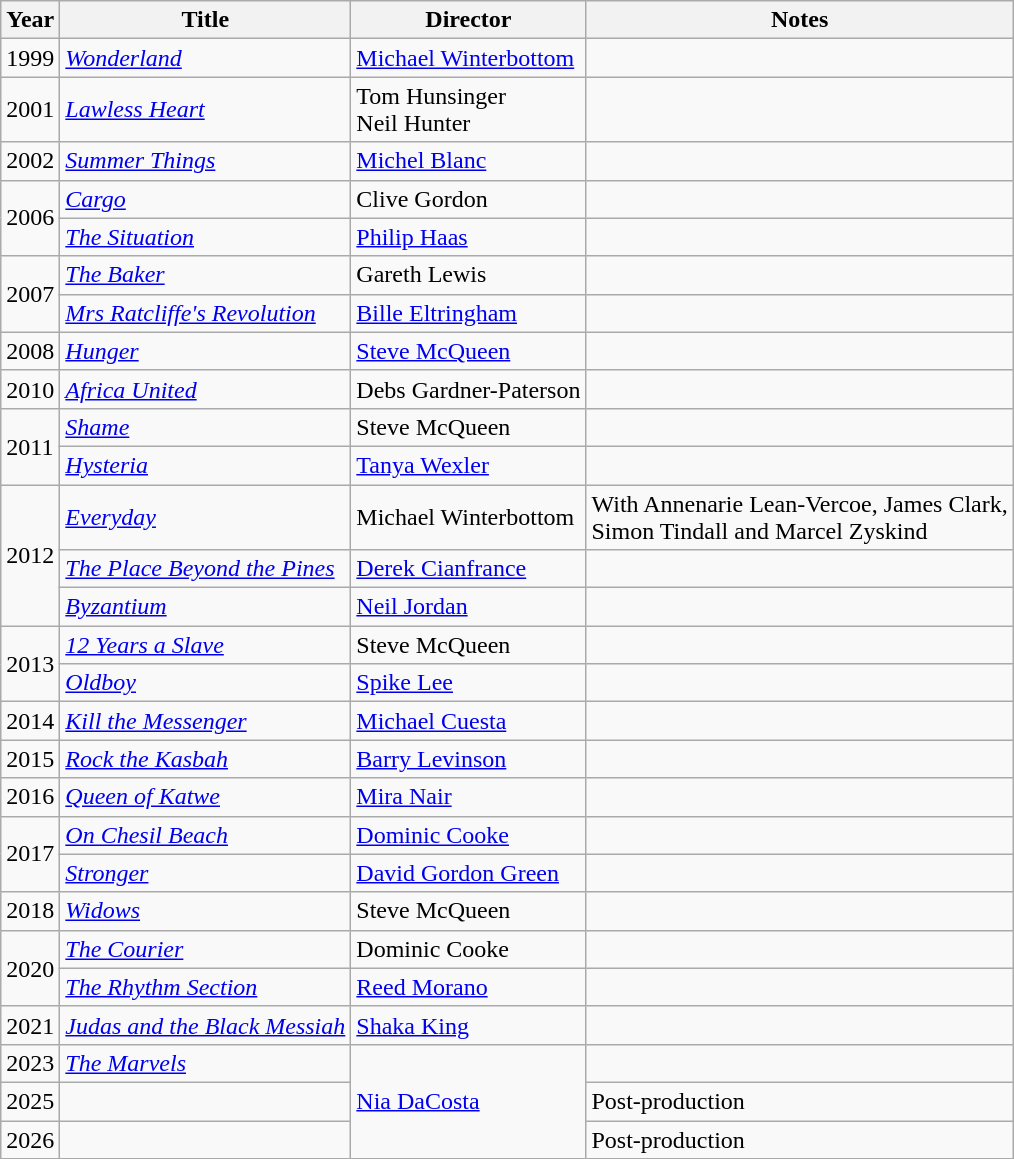<table class="wikitable">
<tr>
<th>Year</th>
<th>Title</th>
<th>Director</th>
<th>Notes</th>
</tr>
<tr>
<td>1999</td>
<td><em><a href='#'>Wonderland</a></em></td>
<td><a href='#'>Michael Winterbottom</a></td>
<td></td>
</tr>
<tr>
<td>2001</td>
<td><em><a href='#'>Lawless Heart</a></em></td>
<td>Tom Hunsinger<br>Neil Hunter</td>
<td></td>
</tr>
<tr>
<td>2002</td>
<td><em><a href='#'>Summer Things</a></em></td>
<td><a href='#'>Michel Blanc</a></td>
<td></td>
</tr>
<tr>
<td rowspan=2>2006</td>
<td><em><a href='#'>Cargo</a></em></td>
<td>Clive Gordon</td>
<td></td>
</tr>
<tr>
<td><em><a href='#'>The Situation</a></em></td>
<td><a href='#'>Philip Haas</a></td>
<td></td>
</tr>
<tr>
<td rowspan=2>2007</td>
<td><em><a href='#'>The Baker</a></em></td>
<td>Gareth Lewis</td>
<td></td>
</tr>
<tr>
<td><em><a href='#'>Mrs Ratcliffe's Revolution</a></em></td>
<td><a href='#'>Bille Eltringham</a></td>
<td></td>
</tr>
<tr>
<td>2008</td>
<td><em><a href='#'>Hunger</a></em></td>
<td><a href='#'>Steve McQueen</a></td>
<td></td>
</tr>
<tr>
<td>2010</td>
<td><em><a href='#'>Africa United</a></em></td>
<td>Debs Gardner-Paterson</td>
<td></td>
</tr>
<tr>
<td rowspan=2>2011</td>
<td><em><a href='#'>Shame</a></em></td>
<td>Steve McQueen</td>
<td></td>
</tr>
<tr>
<td><em><a href='#'>Hysteria</a></em></td>
<td><a href='#'>Tanya Wexler</a></td>
<td></td>
</tr>
<tr>
<td rowspan=3>2012</td>
<td><em><a href='#'>Everyday</a></em></td>
<td>Michael Winterbottom</td>
<td>With Annenarie Lean-Vercoe, James Clark,<br>Simon Tindall and Marcel Zyskind</td>
</tr>
<tr>
<td><em><a href='#'>The Place Beyond the Pines</a></em></td>
<td><a href='#'>Derek Cianfrance</a></td>
<td></td>
</tr>
<tr>
<td><em><a href='#'>Byzantium</a></em></td>
<td><a href='#'>Neil Jordan</a></td>
<td></td>
</tr>
<tr>
<td rowspan=2>2013</td>
<td><em><a href='#'>12 Years a Slave</a></em></td>
<td>Steve McQueen</td>
<td></td>
</tr>
<tr>
<td><em><a href='#'>Oldboy</a></em></td>
<td><a href='#'>Spike Lee</a></td>
<td></td>
</tr>
<tr>
<td>2014</td>
<td><em><a href='#'>Kill the Messenger</a></em></td>
<td><a href='#'>Michael Cuesta</a></td>
<td></td>
</tr>
<tr>
<td>2015</td>
<td><em><a href='#'>Rock the Kasbah</a></em></td>
<td><a href='#'>Barry Levinson</a></td>
<td></td>
</tr>
<tr>
<td>2016</td>
<td><em><a href='#'>Queen of Katwe</a></em></td>
<td><a href='#'>Mira Nair</a></td>
<td></td>
</tr>
<tr>
<td rowspan=2>2017</td>
<td><em><a href='#'>On Chesil Beach</a></em></td>
<td><a href='#'>Dominic Cooke</a></td>
<td></td>
</tr>
<tr>
<td><em><a href='#'>Stronger</a></em></td>
<td><a href='#'>David Gordon Green</a></td>
<td></td>
</tr>
<tr>
<td>2018</td>
<td><em><a href='#'>Widows</a></em></td>
<td>Steve McQueen</td>
<td></td>
</tr>
<tr>
<td rowspan=2>2020</td>
<td><em><a href='#'>The Courier</a></em></td>
<td>Dominic Cooke</td>
<td></td>
</tr>
<tr>
<td><em><a href='#'>The Rhythm Section</a></em></td>
<td><a href='#'>Reed Morano</a></td>
<td></td>
</tr>
<tr>
<td>2021</td>
<td><em><a href='#'>Judas and the Black Messiah</a></em></td>
<td><a href='#'>Shaka King</a></td>
<td></td>
</tr>
<tr>
<td>2023</td>
<td><em><a href='#'>The Marvels</a></em></td>
<td rowspan=3><a href='#'>Nia DaCosta</a></td>
<td></td>
</tr>
<tr>
<td>2025</td>
<td></td>
<td>Post-production</td>
</tr>
<tr>
<td>2026</td>
<td></td>
<td>Post-production</td>
</tr>
</table>
